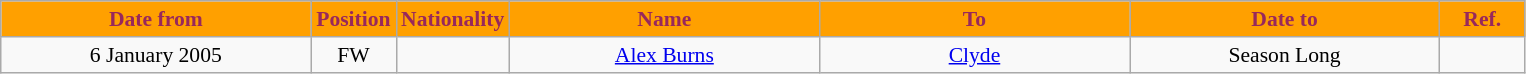<table class="wikitable"  style="text-align:center; font-size:90%; ">
<tr>
<th style="background:#ffa000; color:#98285c; width:200px;">Date from</th>
<th style="background:#ffa000; color:#98285c; width:50px;">Position</th>
<th style="background:#ffa000; color:#98285c; width:50px;">Nationality</th>
<th style="background:#ffa000; color:#98285c; width:200px;">Name</th>
<th style="background:#ffa000; color:#98285c; width:200px;">To</th>
<th style="background:#ffa000; color:#98285c; width:200px;">Date to</th>
<th style="background:#ffa000; color:#98285c; width:50px;">Ref.</th>
</tr>
<tr>
<td>6 January 2005</td>
<td>FW</td>
<td></td>
<td><a href='#'>Alex Burns</a></td>
<td><a href='#'>Clyde</a></td>
<td>Season Long</td>
<td></td>
</tr>
</table>
